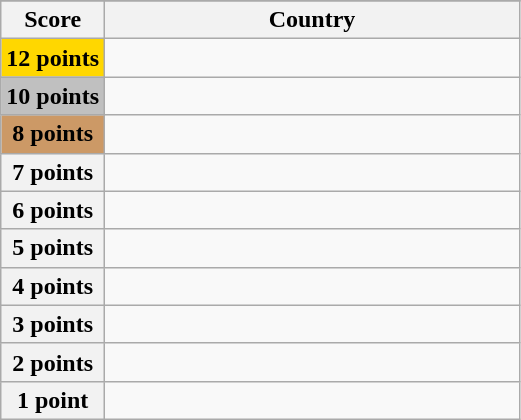<table class="wikitable">
<tr>
</tr>
<tr>
<th scope="col" width="20%">Score</th>
<th scope="col">Country</th>
</tr>
<tr>
<th scope="row" style="background:gold">12 points</th>
<td></td>
</tr>
<tr>
<th scope="row" style="background:silver">10 points</th>
<td></td>
</tr>
<tr>
<th scope="row" style="background:#CC9966">8 points</th>
<td></td>
</tr>
<tr>
<th scope="row">7 points</th>
<td></td>
</tr>
<tr>
<th scope="row">6 points</th>
<td></td>
</tr>
<tr>
<th scope="row">5 points</th>
<td></td>
</tr>
<tr>
<th scope="row">4 points</th>
<td></td>
</tr>
<tr>
<th scope="row">3 points</th>
<td></td>
</tr>
<tr>
<th scope="row">2 points</th>
<td></td>
</tr>
<tr>
<th scope="row">1 point</th>
<td></td>
</tr>
</table>
